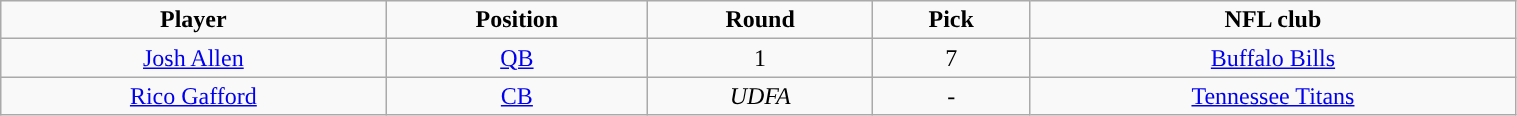<table class="wikitable" width="80%">
<tr align="center">
<td><strong>Player</strong></td>
<td><strong>Position</strong></td>
<td><strong>Round</strong></td>
<td><strong>Pick</strong></td>
<td><strong>NFL club</strong></td>
</tr>
<tr align="center" bgcolor="">
<td><a href='#'>Josh Allen</a></td>
<td><a href='#'>QB</a></td>
<td>1</td>
<td>7</td>
<td><a href='#'>Buffalo Bills</a></td>
</tr>
<tr align="center" bgcolor="">
<td><a href='#'>Rico Gafford</a></td>
<td><a href='#'>CB</a></td>
<td><em>UDFA</em></td>
<td>-</td>
<td><a href='#'>Tennessee Titans</a></td>
</tr>
</table>
